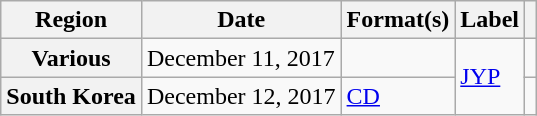<table class="wikitable plainrowheaders">
<tr>
<th>Region</th>
<th>Date</th>
<th>Format(s)</th>
<th>Label</th>
<th></th>
</tr>
<tr>
<th scope="row">Various</th>
<td>December 11, 2017</td>
<td></td>
<td rowspan="2"><a href='#'>JYP</a></td>
<td></td>
</tr>
<tr>
<th scope="row">South Korea</th>
<td>December 12, 2017</td>
<td><a href='#'>CD</a></td>
<td></td>
</tr>
</table>
